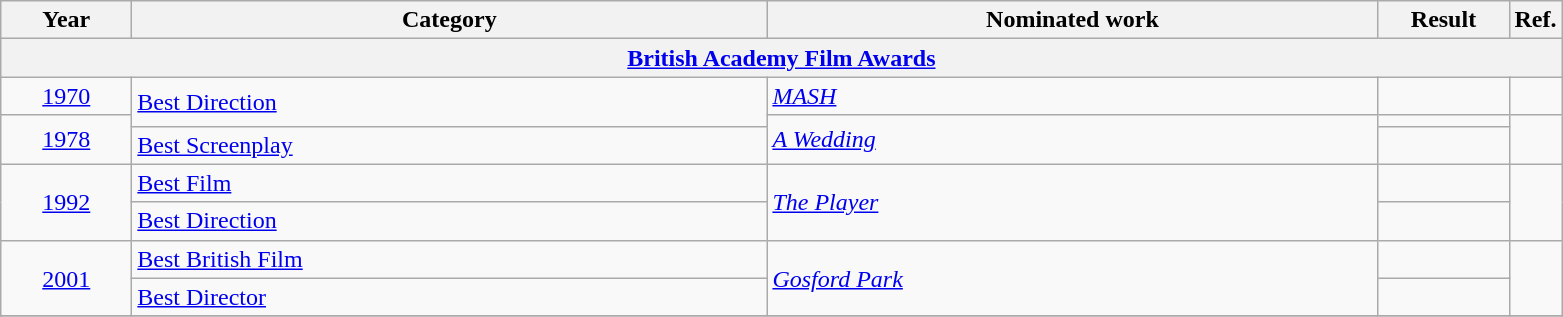<table class=wikitable>
<tr>
<th scope="col" style="width:5em;">Year</th>
<th scope="col" style="width:26em;">Category</th>
<th scope="col" style="width:25em;">Nominated work</th>
<th scope="col" style="width:5em;">Result</th>
<th>Ref.</th>
</tr>
<tr>
<th colspan=5><a href='#'>British Academy Film Awards</a></th>
</tr>
<tr>
<td style="text-align:center;"><a href='#'>1970</a></td>
<td rowspan="2"><a href='#'>Best Direction</a></td>
<td><em><a href='#'>MASH</a></em></td>
<td></td>
<td style="text-align:center;"></td>
</tr>
<tr>
<td style="text-align:center;", rowspan=2><a href='#'>1978</a></td>
<td rowspan="2"><em><a href='#'>A Wedding</a></em></td>
<td></td>
<td style="text-align:center;", rowspan=2></td>
</tr>
<tr>
<td><a href='#'>Best Screenplay</a></td>
<td></td>
</tr>
<tr>
<td style="text-align:center;", rowspan=2><a href='#'>1992</a></td>
<td><a href='#'>Best Film</a></td>
<td rowspan=2><em><a href='#'>The Player</a></em></td>
<td></td>
<td style="text-align:center;", rowspan=2></td>
</tr>
<tr>
<td><a href='#'>Best Direction</a></td>
<td></td>
</tr>
<tr>
<td style="text-align:center;", rowspan=2><a href='#'>2001</a></td>
<td><a href='#'>Best British Film</a></td>
<td rowspan=2><em><a href='#'>Gosford Park</a></em></td>
<td></td>
<td style="text-align:center;", rowspan=2></td>
</tr>
<tr>
<td><a href='#'>Best Director</a></td>
<td></td>
</tr>
<tr>
</tr>
</table>
